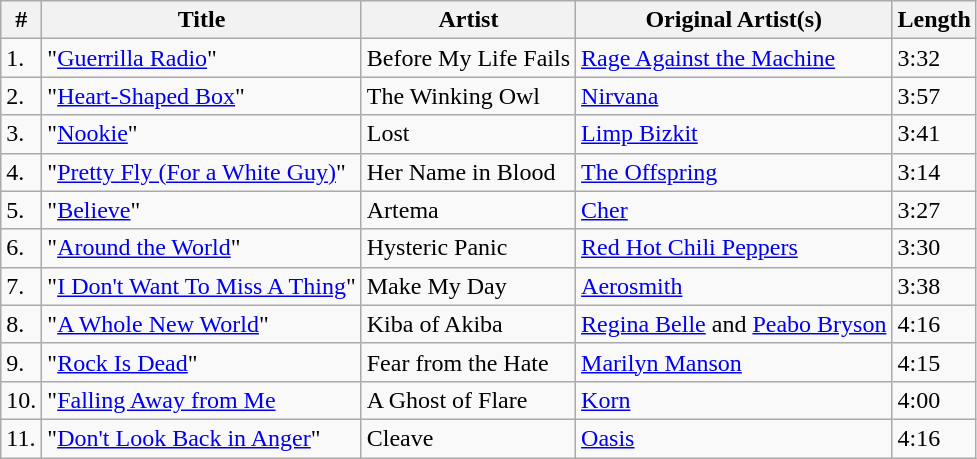<table class="wikitable">
<tr>
<th>#</th>
<th>Title</th>
<th>Artist</th>
<th>Original Artist(s)</th>
<th>Length</th>
</tr>
<tr>
<td>1.</td>
<td>"<a href='#'>Guerrilla Radio</a>"</td>
<td>Before My Life Fails</td>
<td><a href='#'>Rage Against the Machine</a></td>
<td>3:32</td>
</tr>
<tr>
<td>2.</td>
<td>"<a href='#'>Heart-Shaped Box</a>"</td>
<td>The Winking Owl</td>
<td><a href='#'>Nirvana</a></td>
<td>3:57</td>
</tr>
<tr>
<td>3.</td>
<td>"<a href='#'>Nookie</a>"</td>
<td>Lost</td>
<td><a href='#'>Limp Bizkit</a></td>
<td>3:41</td>
</tr>
<tr>
<td>4.</td>
<td>"<a href='#'>Pretty Fly (For a White Guy)</a>"</td>
<td>Her Name in Blood</td>
<td><a href='#'>The Offspring</a></td>
<td>3:14</td>
</tr>
<tr>
<td>5.</td>
<td>"<a href='#'>Believe</a>"</td>
<td>Artema</td>
<td><a href='#'>Cher</a></td>
<td>3:27</td>
</tr>
<tr>
<td>6.</td>
<td>"<a href='#'>Around the World</a>"</td>
<td>Hysteric Panic</td>
<td><a href='#'>Red Hot Chili Peppers</a></td>
<td>3:30</td>
</tr>
<tr>
<td>7.</td>
<td>"<a href='#'>I Don't Want To Miss A Thing</a>"</td>
<td>Make My Day</td>
<td><a href='#'>Aerosmith</a></td>
<td>3:38</td>
</tr>
<tr>
<td>8.</td>
<td>"<a href='#'>A Whole New World</a>"</td>
<td>Kiba of Akiba</td>
<td><a href='#'>Regina Belle</a> and <a href='#'>Peabo Bryson</a></td>
<td>4:16</td>
</tr>
<tr>
<td>9.</td>
<td>"<a href='#'>Rock Is Dead</a>"</td>
<td>Fear from the Hate</td>
<td><a href='#'>Marilyn Manson</a></td>
<td>4:15</td>
</tr>
<tr>
<td>10.</td>
<td>"<a href='#'>Falling Away from Me</a></td>
<td>A Ghost of Flare</td>
<td><a href='#'>Korn</a></td>
<td>4:00</td>
</tr>
<tr>
<td>11.</td>
<td>"<a href='#'>Don't Look Back in Anger</a>"</td>
<td>Cleave</td>
<td><a href='#'>Oasis</a></td>
<td>4:16</td>
</tr>
</table>
